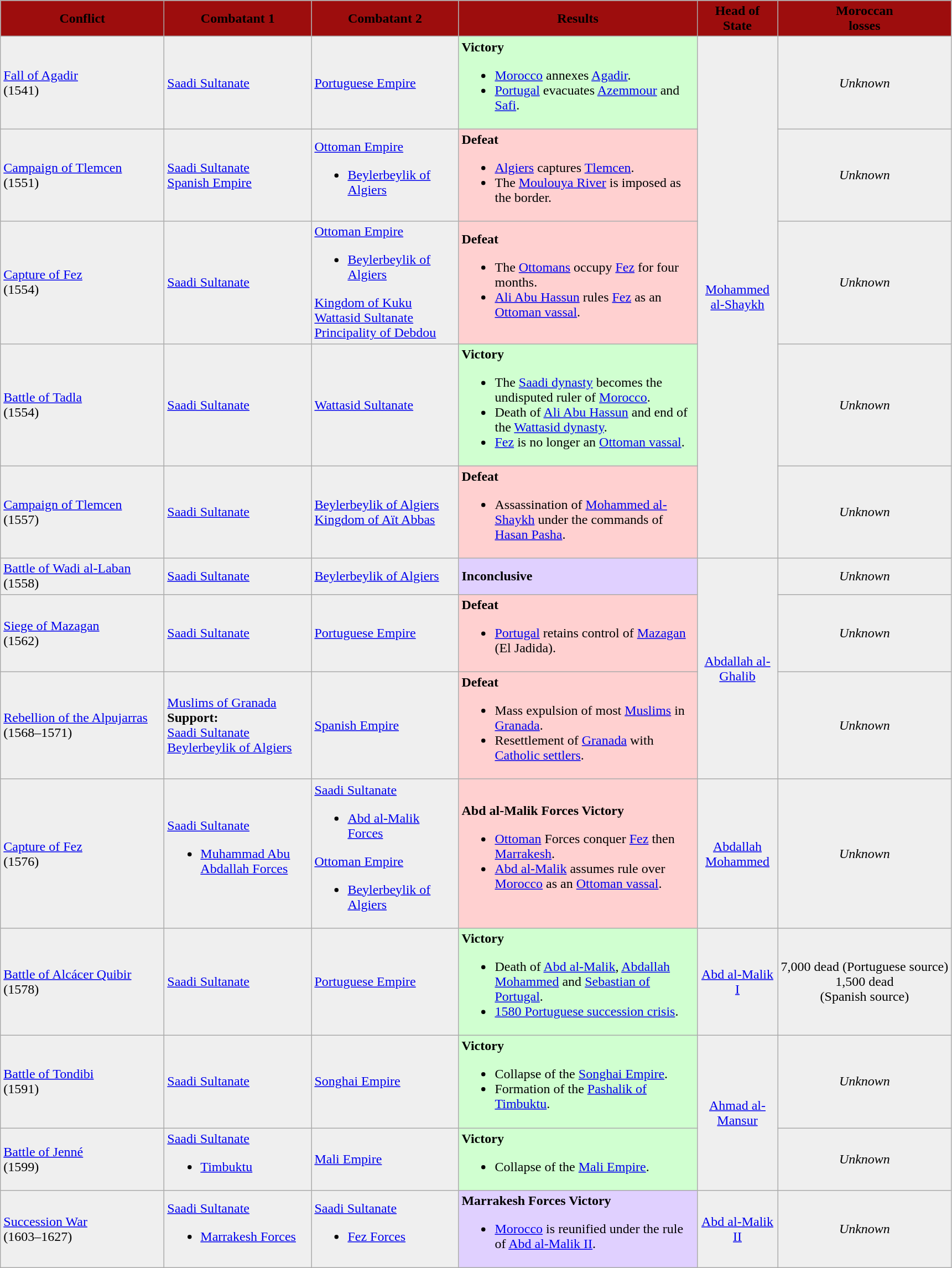<table class="wikitable">
<tr>
<th style="background:#9D0D0D" width="190px"><span>Conflict</span></th>
<th style="background:#9D0D0D" width="170px"><span>Combatant 1</span></th>
<th style="background:#9D0D0D" width="170px"><span>Combatant 2</span></th>
<th style="background:#9D0D0D" width="280px"><span>Results</span></th>
<th style="background:#9D0D0D" width="90px"><span>Head of State</span></th>
<th style="background:#9D0D0D"><span>Moroccan<br>losses</span></th>
</tr>
<tr>
<td style="background:#efefef"><a href='#'>Fall of Agadir</a><br>(1541)</td>
<td style="background:#efefef"><a href='#'>Saadi Sultanate</a></td>
<td style="background:#efefef"> <a href='#'>Portuguese Empire</a></td>
<td style="background:#D0FFD0"><strong>Victory</strong><br><ul><li><a href='#'>Morocco</a> annexes <a href='#'>Agadir</a>.</li><li><a href='#'>Portugal</a> evacuates <a href='#'>Azemmour</a> and <a href='#'>Safi</a>.</li></ul></td>
<td rowspan="5" style="background:#efefef; text-align:center;"><a href='#'>Mohammed al-Shaykh</a></td>
<td style="background:#efefef; text-align:center;"><em>Unknown</em></td>
</tr>
<tr>
<td style="background:#efefef"><a href='#'>Campaign of Tlemcen</a><br>(1551)</td>
<td style="background:#efefef"><a href='#'>Saadi Sultanate</a><br> <a href='#'>Spanish Empire</a></td>
<td style="background:#efefef"> <a href='#'>Ottoman Empire</a><br><ul><li> <a href='#'>Beylerbeylik of Algiers</a></li></ul></td>
<td style="background:#FFD0D0"><strong>Defeat</strong><br><ul><li><a href='#'>Algiers</a> captures <a href='#'>Tlemcen</a>.</li><li>The <a href='#'>Moulouya River</a> is imposed as the border.</li></ul></td>
<td style="background:#efefef; text-align:center;"><em>Unknown</em></td>
</tr>
<tr>
<td style="background:#efefef"><a href='#'>Capture of Fez</a><br>(1554)</td>
<td style="background:#efefef"><a href='#'>Saadi Sultanate</a></td>
<td style="background:#efefef"> <a href='#'>Ottoman Empire</a><br><ul><li> <a href='#'>Beylerbeylik of Algiers</a></li></ul><a href='#'>Kingdom of Kuku</a><br><a href='#'>Wattasid Sultanate</a><br><a href='#'>Principality of Debdou</a></td>
<td style="background:#FFD0D0"><strong>Defeat</strong><br><ul><li>The <a href='#'>Ottomans</a> occupy <a href='#'>Fez</a> for four months.</li><li><a href='#'>Ali Abu Hassun</a> rules <a href='#'>Fez</a> as an <a href='#'>Ottoman vassal</a>.</li></ul></td>
<td style="background:#efefef; text-align:center;"><em>Unknown</em></td>
</tr>
<tr>
<td style="background:#efefef"><a href='#'>Battle of Tadla</a><br>(1554)</td>
<td style="background:#efefef"><a href='#'>Saadi Sultanate</a></td>
<td style="background:#efefef"><a href='#'>Wattasid Sultanate</a></td>
<td style="background:#D0FFD0"><strong>Victory</strong><br><ul><li>The <a href='#'>Saadi dynasty</a> becomes the undisputed ruler of <a href='#'>Morocco</a>.</li><li>Death of <a href='#'>Ali Abu Hassun</a> and end of the <a href='#'>Wattasid dynasty</a>.</li><li><a href='#'>Fez</a> is no longer an <a href='#'>Ottoman vassal</a>.</li></ul></td>
<td style="background:#efefef; text-align:center;"><em>Unknown</em></td>
</tr>
<tr>
<td style="background:#efefef"><a href='#'>Campaign of Tlemcen</a><br>(1557)</td>
<td style="background:#efefef"><a href='#'>Saadi Sultanate</a></td>
<td style="background:#efefef"> <a href='#'>Beylerbeylik of Algiers</a><br><a href='#'>Kingdom of Aït Abbas</a></td>
<td style="background:#FFD0D0"><strong>Defeat</strong><br><ul><li>Assassination of <a href='#'>Mohammed al-Shaykh</a> under the commands of <a href='#'>Hasan Pasha</a>.</li></ul></td>
<td style="background:#efefef; text-align:center;"><em>Unknown</em></td>
</tr>
<tr>
<td style="background:#efefef"><a href='#'>Battle of Wadi al-Laban</a><br>(1558)</td>
<td style="background:#efefef"><a href='#'>Saadi Sultanate</a></td>
<td style="background:#efefef"> <a href='#'>Beylerbeylik of Algiers</a></td>
<td style="background:#E0D0FF"><strong>Inconclusive</strong></td>
<td rowspan="3" style="background:#efefef; text-align:center;"><a href='#'>Abdallah al-Ghalib</a></td>
<td style="background:#efefef; text-align:center;"><em>Unknown</em></td>
</tr>
<tr>
<td style="background:#efefef"><a href='#'>Siege of Mazagan</a><br>(1562)</td>
<td style="background:#efefef"><a href='#'>Saadi Sultanate</a></td>
<td style="background:#efefef"> <a href='#'>Portuguese Empire</a></td>
<td style="background:#FFD0D0"><strong>Defeat</strong><br><ul><li><a href='#'>Portugal</a> retains control of <a href='#'>Mazagan</a> (El Jadida).</li></ul></td>
<td style="background:#efefef; text-align:center;"><em>Unknown</em></td>
</tr>
<tr>
<td style="background:#efefef"><a href='#'>Rebellion of the Alpujarras</a><br>(1568–1571)</td>
<td style="background:#efefef"> <a href='#'>Muslims of Granada</a><br><strong>Support:</strong><br><a href='#'>Saadi Sultanate</a><br> <a href='#'>Beylerbeylik of Algiers</a></td>
<td style="background:#efefef"> <a href='#'>Spanish Empire</a></td>
<td style="background:#FFD0D0"><strong>Defeat</strong><br><ul><li>Mass expulsion of most <a href='#'>Muslims</a> in <a href='#'>Granada</a>.</li><li>Resettlement of <a href='#'>Granada</a> with <a href='#'>Catholic settlers</a>.</li></ul></td>
<td style="background:#efefef; text-align:center;"><em>Unknown</em></td>
</tr>
<tr>
<td style="background:#efefef"><a href='#'>Capture of Fez</a><br>(1576)</td>
<td style="background:#efefef"><a href='#'>Saadi Sultanate</a><br><ul><li><a href='#'>Muhammad Abu Abdallah Forces</a></li></ul></td>
<td style="background:#efefef"><a href='#'>Saadi Sultanate</a><br><ul><li><a href='#'>Abd al-Malik Forces</a></li></ul> <a href='#'>Ottoman Empire</a><ul><li> <a href='#'>Beylerbeylik of Algiers</a></li></ul></td>
<td style="background:#FFD0D0"><strong>Abd al-Malik Forces Victory</strong><br><ul><li><a href='#'>Ottoman</a> Forces conquer <a href='#'>Fez</a> then <a href='#'>Marrakesh</a>.</li><li><a href='#'>Abd al-Malik</a> assumes rule over <a href='#'>Morocco</a> as an <a href='#'>Ottoman vassal</a>.</li></ul></td>
<td style="background:#efefef; text-align:center;"><a href='#'>Abdallah Mohammed</a></td>
<td style="background:#efefef; text-align:center;"><em>Unknown</em></td>
</tr>
<tr>
<td style="background:#efefef"><a href='#'>Battle of Alcácer Quibir</a><br>(1578)</td>
<td style="background:#efefef"><a href='#'>Saadi Sultanate</a></td>
<td style="background:#efefef"> <a href='#'>Portuguese Empire</a></td>
<td style="background:#D0FFD0"><strong>Victory</strong><br><ul><li>Death of <a href='#'>Abd al-Malik</a>, <a href='#'>Abdallah Mohammed</a> and <a href='#'>Sebastian of Portugal</a>.</li><li><a href='#'>1580 Portuguese succession crisis</a>.</li></ul></td>
<td style="background:#efefef; text-align:center;"><a href='#'>Abd al-Malik I</a></td>
<td style="background:#efefef; text-align:center;">7,000 dead (Portuguese source)<br>1,500 dead<br>(Spanish source)</td>
</tr>
<tr>
<td style="background:#efefef"><a href='#'>Battle of Tondibi</a><br>(1591)</td>
<td style="background:#efefef"><a href='#'>Saadi Sultanate</a></td>
<td style="background:#efefef"><a href='#'>Songhai Empire</a></td>
<td style="background:#D0FFD0"><strong>Victory</strong><br><ul><li>Collapse of the <a href='#'>Songhai Empire</a>.</li><li>Formation of the <a href='#'>Pashalik of Timbuktu</a>.</li></ul></td>
<td rowspan="2" style="background:#efefef; text-align:center;"><a href='#'>Ahmad al-Mansur</a></td>
<td style="background:#efefef; text-align:center;"><em>Unknown</em></td>
</tr>
<tr>
<td style="background:#efefef"><a href='#'>Battle of Jenné</a><br>(1599)</td>
<td style="background:#efefef"><a href='#'>Saadi Sultanate</a><br><ul><li><a href='#'>Timbuktu</a></li></ul></td>
<td style="background:#efefef"><a href='#'>Mali Empire</a></td>
<td style="background:#D0FFD0"><strong>Victory</strong><br><ul><li>Collapse of the <a href='#'>Mali Empire</a>.</li></ul></td>
<td style="background:#efefef; text-align:center;"><em>Unknown</em></td>
</tr>
<tr>
<td style="background:#efefef"><a href='#'>Succession War</a><br>(1603–1627)</td>
<td style="background:#efefef"><a href='#'>Saadi Sultanate</a><br><ul><li><a href='#'>Marrakesh Forces</a></li></ul></td>
<td style="background:#efefef"><a href='#'>Saadi Sultanate</a><br><ul><li><a href='#'>Fez Forces</a></li></ul></td>
<td style="background:#E0D0FF"><strong>Marrakesh Forces Victory</strong><br><ul><li><a href='#'>Morocco</a> is reunified under the rule of <a href='#'>Abd al-Malik II</a>.</li></ul></td>
<td style="background:#efefef; text-align:center;"><a href='#'>Abd al-Malik II</a></td>
<td style="background:#efefef; text-align:center;"><em>Unknown</em></td>
</tr>
</table>
